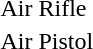<table>
<tr>
<td>Air Rifle</td>
<td></td>
<td></td>
<td></td>
</tr>
<tr>
<td>Air Pistol</td>
<td></td>
<td></td>
<td></td>
</tr>
</table>
